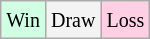<table class="wikitable">
<tr>
<td style="background-color: #d0ffe3;"><small>Win</small></td>
<td style="background-color: #f3f3f3;"><small>Draw</small></td>
<td style="background-color: #ffd0e3;"><small>Loss</small></td>
</tr>
</table>
